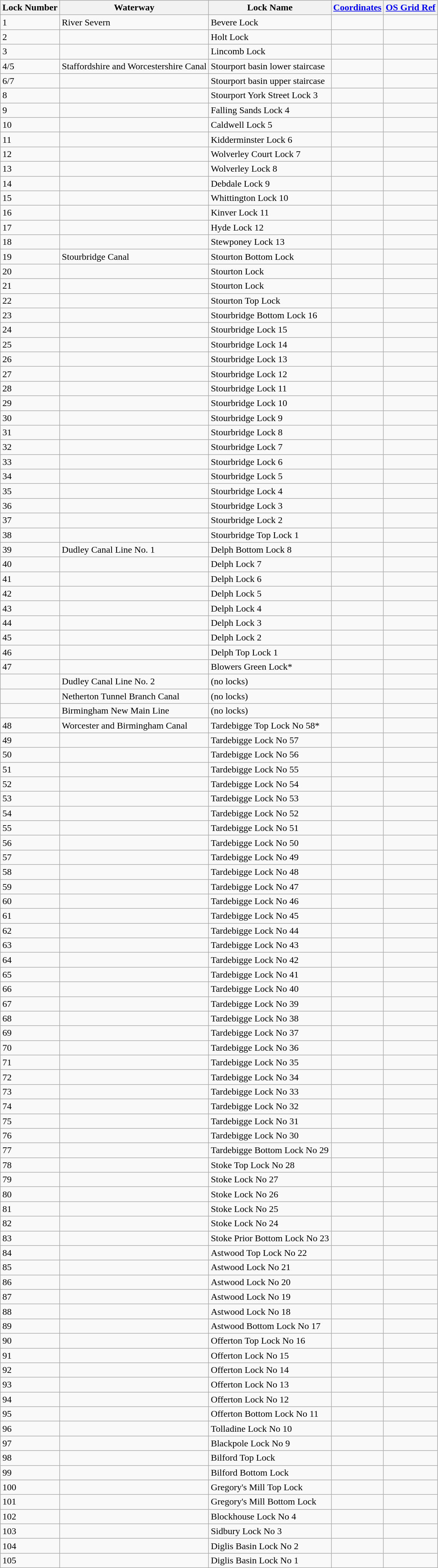<table class="wikitable">
<tr>
<th>Lock Number</th>
<th>Waterway</th>
<th>Lock Name</th>
<th><a href='#'>Coordinates</a></th>
<th><a href='#'>OS Grid Ref</a></th>
</tr>
<tr>
<td>1</td>
<td>River Severn</td>
<td>Bevere Lock</td>
<td></td>
<td></td>
</tr>
<tr>
<td>2</td>
<td></td>
<td>Holt Lock</td>
<td></td>
<td></td>
</tr>
<tr>
<td>3</td>
<td></td>
<td>Lincomb Lock</td>
<td></td>
<td></td>
</tr>
<tr>
<td>4/5</td>
<td>Staffordshire and Worcestershire Canal</td>
<td>Stourport basin lower staircase</td>
<td></td>
<td></td>
</tr>
<tr>
<td>6/7</td>
<td></td>
<td>Stourport basin upper staircase</td>
<td></td>
<td></td>
</tr>
<tr>
<td>8</td>
<td></td>
<td>Stourport York Street Lock 3</td>
<td></td>
<td></td>
</tr>
<tr>
<td>9</td>
<td></td>
<td>Falling Sands Lock 4</td>
<td></td>
<td></td>
</tr>
<tr>
<td>10</td>
<td></td>
<td>Caldwell Lock 5</td>
<td></td>
<td></td>
</tr>
<tr>
<td>11</td>
<td></td>
<td>Kidderminster Lock 6</td>
<td></td>
<td></td>
</tr>
<tr>
<td>12</td>
<td></td>
<td>Wolverley Court Lock 7</td>
<td></td>
<td></td>
</tr>
<tr>
<td>13</td>
<td></td>
<td>Wolverley Lock 8</td>
<td></td>
<td></td>
</tr>
<tr>
<td>14</td>
<td></td>
<td>Debdale Lock 9</td>
<td></td>
<td></td>
</tr>
<tr>
<td>15</td>
<td></td>
<td>Whittington Lock 10</td>
<td></td>
<td></td>
</tr>
<tr>
<td>16</td>
<td></td>
<td>Kinver Lock 11</td>
<td></td>
<td></td>
</tr>
<tr>
<td>17</td>
<td></td>
<td>Hyde Lock 12</td>
<td></td>
<td></td>
</tr>
<tr>
<td>18</td>
<td></td>
<td>Stewponey Lock 13</td>
<td></td>
<td></td>
</tr>
<tr>
<td>19</td>
<td>Stourbridge Canal</td>
<td>Stourton Bottom Lock</td>
<td></td>
<td></td>
</tr>
<tr>
<td>20</td>
<td></td>
<td>Stourton Lock</td>
<td></td>
<td></td>
</tr>
<tr>
<td>21</td>
<td></td>
<td>Stourton Lock</td>
<td></td>
<td></td>
</tr>
<tr>
<td>22</td>
<td></td>
<td>Stourton Top Lock</td>
<td></td>
<td></td>
</tr>
<tr>
<td>23</td>
<td></td>
<td>Stourbridge Bottom Lock 16</td>
<td></td>
<td></td>
</tr>
<tr>
<td>24</td>
<td></td>
<td>Stourbridge Lock 15</td>
<td></td>
<td></td>
</tr>
<tr>
<td>25</td>
<td></td>
<td>Stourbridge Lock 14</td>
<td></td>
<td></td>
</tr>
<tr>
<td>26</td>
<td></td>
<td>Stourbridge Lock 13</td>
<td></td>
<td></td>
</tr>
<tr>
<td>27</td>
<td></td>
<td>Stourbridge Lock 12</td>
<td></td>
<td></td>
</tr>
<tr>
<td>28</td>
<td></td>
<td>Stourbridge Lock 11</td>
<td></td>
<td></td>
</tr>
<tr>
<td>29</td>
<td></td>
<td>Stourbridge Lock 10</td>
<td></td>
<td></td>
</tr>
<tr>
<td>30</td>
<td></td>
<td>Stourbridge Lock 9</td>
<td></td>
<td></td>
</tr>
<tr>
<td>31</td>
<td></td>
<td>Stourbridge Lock 8</td>
<td></td>
<td></td>
</tr>
<tr>
<td>32</td>
<td></td>
<td>Stourbridge Lock 7</td>
<td></td>
<td></td>
</tr>
<tr>
<td>33</td>
<td></td>
<td>Stourbridge Lock 6</td>
<td></td>
<td></td>
</tr>
<tr>
<td>34</td>
<td></td>
<td>Stourbridge Lock 5</td>
<td></td>
<td></td>
</tr>
<tr>
<td>35</td>
<td></td>
<td>Stourbridge Lock 4</td>
<td></td>
<td></td>
</tr>
<tr>
<td>36</td>
<td></td>
<td>Stourbridge Lock 3</td>
<td></td>
<td></td>
</tr>
<tr>
<td>37</td>
<td></td>
<td>Stourbridge Lock 2</td>
<td></td>
<td></td>
</tr>
<tr>
<td>38</td>
<td></td>
<td>Stourbridge Top Lock 1</td>
<td></td>
<td></td>
</tr>
<tr>
<td>39</td>
<td>Dudley Canal Line No. 1</td>
<td>Delph Bottom Lock 8</td>
<td></td>
<td></td>
</tr>
<tr>
<td>40</td>
<td></td>
<td>Delph Lock 7</td>
<td></td>
<td></td>
</tr>
<tr>
<td>41</td>
<td></td>
<td>Delph  Lock 6</td>
<td></td>
<td></td>
</tr>
<tr>
<td>42</td>
<td></td>
<td>Delph  Lock 5</td>
<td></td>
<td></td>
</tr>
<tr>
<td>43</td>
<td></td>
<td>Delph  Lock 4</td>
<td></td>
<td></td>
</tr>
<tr>
<td>44</td>
<td></td>
<td>Delph  Lock 3</td>
<td></td>
<td></td>
</tr>
<tr>
<td>45</td>
<td></td>
<td>Delph  Lock 2</td>
<td></td>
<td></td>
</tr>
<tr>
<td>46</td>
<td></td>
<td>Delph Top Lock 1</td>
<td></td>
<td></td>
</tr>
<tr>
<td>47</td>
<td></td>
<td>Blowers Green Lock*</td>
<td></td>
<td></td>
</tr>
<tr>
<td></td>
<td>Dudley Canal Line No. 2</td>
<td>(no locks)</td>
<td></td>
<td></td>
</tr>
<tr>
<td></td>
<td>Netherton Tunnel Branch Canal</td>
<td>(no locks)</td>
<td></td>
<td></td>
</tr>
<tr>
<td></td>
<td>Birmingham New Main Line</td>
<td>(no locks)</td>
<td></td>
<td></td>
</tr>
<tr>
<td>48</td>
<td>Worcester and Birmingham Canal</td>
<td>Tardebigge Top Lock No 58*</td>
<td></td>
<td></td>
</tr>
<tr>
<td>49</td>
<td></td>
<td>Tardebigge Lock No 57</td>
<td></td>
<td></td>
</tr>
<tr>
<td>50</td>
<td></td>
<td>Tardebigge Lock No 56</td>
<td></td>
<td></td>
</tr>
<tr>
<td>51</td>
<td></td>
<td>Tardebigge Lock No 55</td>
<td></td>
<td></td>
</tr>
<tr>
<td>52</td>
<td></td>
<td>Tardebigge Lock No 54</td>
<td></td>
<td></td>
</tr>
<tr>
<td>53</td>
<td></td>
<td>Tardebigge Lock No 53</td>
<td></td>
<td></td>
</tr>
<tr>
<td>54</td>
<td></td>
<td>Tardebigge Lock No 52</td>
<td></td>
<td></td>
</tr>
<tr>
<td>55</td>
<td></td>
<td>Tardebigge Lock No 51</td>
<td></td>
<td></td>
</tr>
<tr>
<td>56</td>
<td></td>
<td>Tardebigge Lock No 50</td>
<td></td>
<td></td>
</tr>
<tr>
<td>57</td>
<td></td>
<td>Tardebigge Lock No 49</td>
<td></td>
<td></td>
</tr>
<tr>
<td>58</td>
<td></td>
<td>Tardebigge Lock No 48</td>
<td></td>
<td></td>
</tr>
<tr>
<td>59</td>
<td></td>
<td>Tardebigge Lock No 47</td>
<td></td>
<td></td>
</tr>
<tr>
<td>60</td>
<td></td>
<td>Tardebigge Lock No 46</td>
<td></td>
<td></td>
</tr>
<tr>
<td>61</td>
<td></td>
<td>Tardebigge Lock No 45</td>
<td></td>
<td></td>
</tr>
<tr>
<td>62</td>
<td></td>
<td>Tardebigge Lock No 44</td>
<td></td>
<td></td>
</tr>
<tr>
<td>63</td>
<td></td>
<td>Tardebigge Lock No 43</td>
<td></td>
<td></td>
</tr>
<tr>
<td>64</td>
<td></td>
<td>Tardebigge Lock No 42</td>
<td></td>
<td></td>
</tr>
<tr>
<td>65</td>
<td></td>
<td>Tardebigge Lock No 41</td>
<td></td>
<td></td>
</tr>
<tr>
<td>66</td>
<td></td>
<td>Tardebigge Lock No 40</td>
<td></td>
<td></td>
</tr>
<tr>
<td>67</td>
<td></td>
<td>Tardebigge Lock No 39</td>
<td></td>
<td></td>
</tr>
<tr>
<td>68</td>
<td></td>
<td>Tardebigge Lock No 38</td>
<td></td>
<td></td>
</tr>
<tr>
<td>69</td>
<td></td>
<td>Tardebigge Lock No 37</td>
<td></td>
<td></td>
</tr>
<tr>
<td>70</td>
<td></td>
<td>Tardebigge Lock No 36</td>
<td></td>
<td></td>
</tr>
<tr>
<td>71</td>
<td></td>
<td>Tardebigge Lock No 35</td>
<td></td>
<td></td>
</tr>
<tr>
<td>72</td>
<td></td>
<td>Tardebigge Lock No 34</td>
<td></td>
<td></td>
</tr>
<tr>
<td>73</td>
<td></td>
<td>Tardebigge Lock No 33</td>
<td></td>
<td></td>
</tr>
<tr>
<td>74</td>
<td></td>
<td>Tardebigge Lock No 32</td>
<td></td>
<td></td>
</tr>
<tr>
<td>75</td>
<td></td>
<td>Tardebigge Lock No 31</td>
<td></td>
<td></td>
</tr>
<tr>
<td>76</td>
<td></td>
<td>Tardebigge Lock No 30</td>
<td></td>
<td></td>
</tr>
<tr>
<td>77</td>
<td></td>
<td>Tardebigge Bottom Lock No 29</td>
<td></td>
<td></td>
</tr>
<tr>
<td>78</td>
<td></td>
<td>Stoke Top Lock No 28</td>
<td></td>
<td></td>
</tr>
<tr>
<td>79</td>
<td></td>
<td>Stoke Lock No 27</td>
<td></td>
<td></td>
</tr>
<tr>
<td>80</td>
<td></td>
<td>Stoke Lock No 26</td>
<td></td>
<td></td>
</tr>
<tr>
<td>81</td>
<td></td>
<td>Stoke Lock No 25</td>
<td></td>
<td></td>
</tr>
<tr>
<td>82</td>
<td></td>
<td>Stoke Lock No 24</td>
<td></td>
<td></td>
</tr>
<tr>
<td>83</td>
<td></td>
<td>Stoke Prior Bottom Lock No 23</td>
<td></td>
<td></td>
</tr>
<tr>
<td>84</td>
<td></td>
<td>Astwood Top Lock No 22</td>
<td></td>
<td></td>
</tr>
<tr>
<td>85</td>
<td></td>
<td>Astwood Lock No 21</td>
<td></td>
<td></td>
</tr>
<tr>
<td>86</td>
<td></td>
<td>Astwood Lock No 20</td>
<td></td>
<td></td>
</tr>
<tr>
<td>87</td>
<td></td>
<td>Astwood Lock No 19</td>
<td></td>
<td></td>
</tr>
<tr>
<td>88</td>
<td></td>
<td>Astwood Lock No 18</td>
<td></td>
<td></td>
</tr>
<tr>
<td>89</td>
<td></td>
<td>Astwood Bottom Lock No 17</td>
<td></td>
<td></td>
</tr>
<tr>
<td>90</td>
<td></td>
<td>Offerton Top Lock No 16</td>
<td></td>
<td></td>
</tr>
<tr>
<td>91</td>
<td></td>
<td>Offerton Lock No 15</td>
<td></td>
<td></td>
</tr>
<tr>
<td>92</td>
<td></td>
<td>Offerton Lock No 14</td>
<td></td>
<td></td>
</tr>
<tr>
<td>93</td>
<td></td>
<td>Offerton Lock No 13</td>
<td></td>
<td></td>
</tr>
<tr>
<td>94</td>
<td></td>
<td>Offerton Lock No 12</td>
<td></td>
<td></td>
</tr>
<tr>
<td>95</td>
<td></td>
<td>Offerton Bottom Lock No 11</td>
<td></td>
<td></td>
</tr>
<tr>
<td>96</td>
<td></td>
<td>Tolladine Lock No 10</td>
<td></td>
<td></td>
</tr>
<tr>
<td>97</td>
<td></td>
<td>Blackpole Lock No 9</td>
<td></td>
<td></td>
</tr>
<tr>
<td>98</td>
<td></td>
<td>Bilford Top Lock</td>
<td></td>
<td></td>
</tr>
<tr>
<td>99</td>
<td></td>
<td>Bilford Bottom Lock</td>
<td></td>
<td></td>
</tr>
<tr>
<td>100</td>
<td></td>
<td>Gregory's Mill Top Lock</td>
<td></td>
<td></td>
</tr>
<tr>
<td>101</td>
<td></td>
<td>Gregory's Mill Bottom Lock</td>
<td></td>
<td></td>
</tr>
<tr>
<td>102</td>
<td></td>
<td>Blockhouse Lock No 4</td>
<td></td>
<td></td>
</tr>
<tr>
<td>103</td>
<td></td>
<td>Sidbury Lock No 3</td>
<td></td>
<td></td>
</tr>
<tr>
<td>104</td>
<td></td>
<td>Diglis Basin Lock No 2</td>
<td></td>
<td></td>
</tr>
<tr>
<td>105</td>
<td></td>
<td>Diglis Basin Lock No 1</td>
<td></td>
<td></td>
</tr>
</table>
